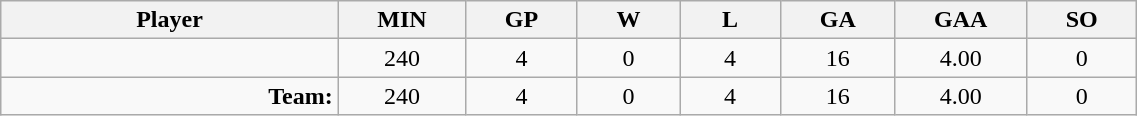<table class="wikitable sortable" width="60%">
<tr>
<th bgcolor="#DDDDFF" width="10%">Player</th>
<th width="3%" bgcolor="#DDDDFF" title="Minutes played">MIN</th>
<th width="3%" bgcolor="#DDDDFF" title="Games played in">GP</th>
<th width="3%" bgcolor="#DDDDFF" title="Wins">W</th>
<th width="3%" bgcolor="#DDDDFF"title="Losses">L</th>
<th width="3%" bgcolor="#DDDDFF" title="Goals against">GA</th>
<th width="3%" bgcolor="#DDDDFF" title="Goals against average">GAA</th>
<th width="3%" bgcolor="#DDDDFF" title="Shut-outs">SO</th>
</tr>
<tr align="center">
<td align="right"></td>
<td>240</td>
<td>4</td>
<td>0</td>
<td>4</td>
<td>16</td>
<td>4.00</td>
<td>0</td>
</tr>
<tr align="center">
<td align="right"><strong>Team:</strong></td>
<td>240</td>
<td>4</td>
<td>0</td>
<td>4</td>
<td>16</td>
<td>4.00</td>
<td>0</td>
</tr>
</table>
